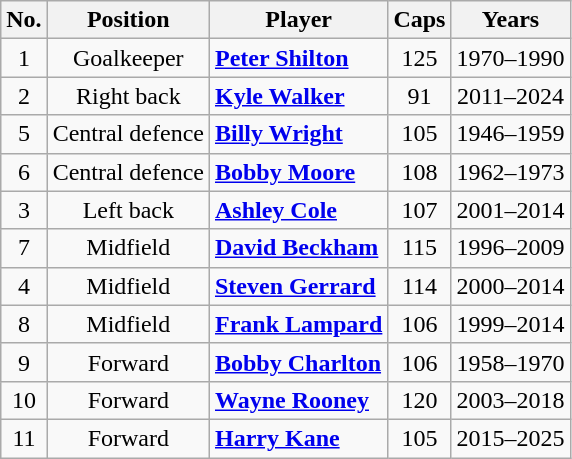<table class="wikitable sortable" style="text-align:center;">
<tr>
<th>No.</th>
<th>Position</th>
<th>Player</th>
<th>Caps</th>
<th>Years</th>
</tr>
<tr>
<td>1</td>
<td>Goalkeeper</td>
<td align="left"><strong><a href='#'>Peter Shilton</a></strong></td>
<td>125</td>
<td>1970–1990</td>
</tr>
<tr>
<td>2</td>
<td>Right back</td>
<td align="left"><strong><a href='#'>Kyle Walker</a></strong></td>
<td>91</td>
<td>2011–2024</td>
</tr>
<tr>
<td>5</td>
<td>Central defence</td>
<td align="left"><strong><a href='#'>Billy Wright</a></strong></td>
<td>105</td>
<td>1946–1959</td>
</tr>
<tr>
<td>6</td>
<td>Central defence</td>
<td align="left"><strong><a href='#'>Bobby Moore</a></strong></td>
<td>108</td>
<td>1962–1973</td>
</tr>
<tr>
<td>3</td>
<td>Left back</td>
<td align="left"><strong><a href='#'>Ashley Cole</a></strong></td>
<td>107</td>
<td>2001–2014</td>
</tr>
<tr>
<td>7</td>
<td>Midfield</td>
<td align="left"><strong><a href='#'>David Beckham</a></strong></td>
<td>115</td>
<td>1996–2009</td>
</tr>
<tr>
<td>4</td>
<td>Midfield</td>
<td align="left"><strong><a href='#'>Steven Gerrard</a></strong></td>
<td>114</td>
<td>2000–2014</td>
</tr>
<tr>
<td>8</td>
<td>Midfield</td>
<td align="left"><strong><a href='#'>Frank Lampard</a></strong></td>
<td>106</td>
<td>1999–2014</td>
</tr>
<tr>
<td>9</td>
<td>Forward</td>
<td align="left"><strong><a href='#'>Bobby Charlton</a></strong></td>
<td>106</td>
<td>1958–1970</td>
</tr>
<tr>
<td>10</td>
<td>Forward</td>
<td align="left"><strong><a href='#'>Wayne Rooney</a></strong></td>
<td>120</td>
<td>2003–2018</td>
</tr>
<tr>
<td>11</td>
<td>Forward</td>
<td align="left"><strong><a href='#'>Harry Kane</a></strong></td>
<td>105</td>
<td>2015–2025</td>
</tr>
</table>
